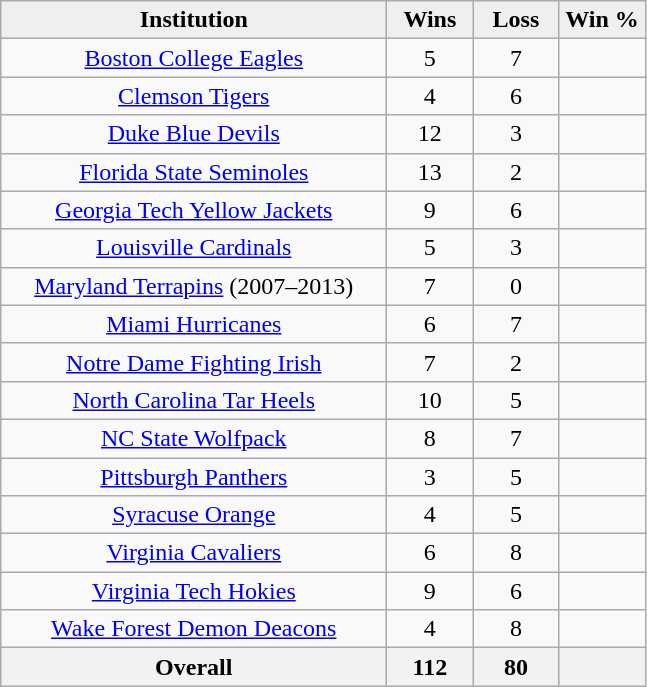<table class="wikitable sortable" style="text-align:center;">
<tr>
<th style="background:#efefef; align="center" width="250pt">Institution</th>
<th style="background:#efefef; align="center" width="50pt">Wins</th>
<th style="background:#efefef; align="center" width="50pt">Loss</th>
<th style="background:#efefef; align="center" width="50pt">Win %</th>
</tr>
<tr>
<td><a href='#'>Boston College Eagles</a></td>
<td>5</td>
<td>7</td>
<td></td>
</tr>
<tr>
<td><a href='#'>Clemson Tigers</a></td>
<td>4</td>
<td>6</td>
<td></td>
</tr>
<tr>
<td><a href='#'>Duke Blue Devils</a></td>
<td>12</td>
<td>3</td>
<td></td>
</tr>
<tr>
<td><a href='#'>Florida State Seminoles</a></td>
<td>13</td>
<td>2</td>
<td></td>
</tr>
<tr>
<td><a href='#'>Georgia Tech Yellow Jackets</a></td>
<td>9</td>
<td>6</td>
<td></td>
</tr>
<tr>
<td><a href='#'>Louisville Cardinals</a></td>
<td>5</td>
<td>3</td>
<td></td>
</tr>
<tr>
<td><a href='#'>Maryland Terrapins</a> (2007–2013)</td>
<td>7</td>
<td>0</td>
<td></td>
</tr>
<tr>
<td><a href='#'>Miami Hurricanes</a></td>
<td>6</td>
<td>7</td>
<td></td>
</tr>
<tr>
<td><a href='#'>Notre Dame Fighting Irish</a></td>
<td>7</td>
<td>2</td>
<td></td>
</tr>
<tr>
<td><a href='#'>North Carolina Tar Heels</a></td>
<td>10</td>
<td>5</td>
<td></td>
</tr>
<tr>
<td><a href='#'>NC State Wolfpack</a></td>
<td>8</td>
<td>7</td>
<td></td>
</tr>
<tr>
<td><a href='#'>Pittsburgh Panthers</a></td>
<td>3</td>
<td>5</td>
<td></td>
</tr>
<tr>
<td><a href='#'>Syracuse Orange</a></td>
<td>4</td>
<td>5</td>
<td></td>
</tr>
<tr>
<td><a href='#'>Virginia Cavaliers</a></td>
<td>6</td>
<td>8</td>
<td></td>
</tr>
<tr>
<td><a href='#'>Virginia Tech Hokies</a></td>
<td>9</td>
<td>6</td>
<td></td>
</tr>
<tr>
<td><a href='#'>Wake Forest Demon Deacons</a></td>
<td>4</td>
<td>8</td>
<td></td>
</tr>
<tr style="background:#efefef;">
<th>Overall</th>
<th>112</th>
<th>80</th>
<th></th>
</tr>
</table>
